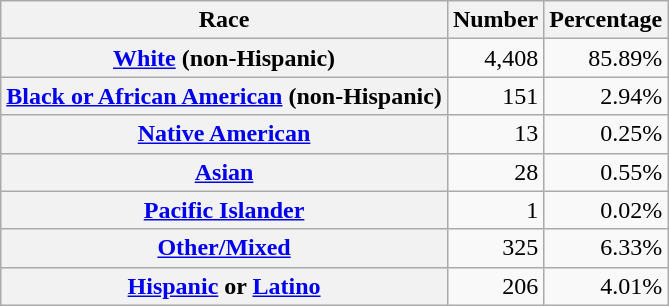<table class="wikitable" style="text-align:right">
<tr>
<th scope="col">Race</th>
<th scope="col">Number</th>
<th scope="col">Percentage</th>
</tr>
<tr>
<th scope="row"><a href='#'>White</a> (non-Hispanic)</th>
<td>4,408</td>
<td>85.89%</td>
</tr>
<tr>
<th scope="row"><a href='#'>Black or African American</a> (non-Hispanic)</th>
<td>151</td>
<td>2.94%</td>
</tr>
<tr>
<th scope="row"><a href='#'>Native American</a></th>
<td>13</td>
<td>0.25%</td>
</tr>
<tr>
<th scope="row"><a href='#'>Asian</a></th>
<td>28</td>
<td>0.55%</td>
</tr>
<tr>
<th scope="row"><a href='#'>Pacific Islander</a></th>
<td>1</td>
<td>0.02%</td>
</tr>
<tr>
<th scope="row"><a href='#'>Other/Mixed</a></th>
<td>325</td>
<td>6.33%</td>
</tr>
<tr>
<th scope="row"><a href='#'>Hispanic</a> or <a href='#'>Latino</a></th>
<td>206</td>
<td>4.01%</td>
</tr>
</table>
